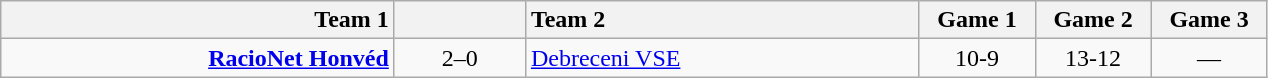<table class=wikitable style="text-align:center">
<tr>
<th style="width:255px; text-align:right;">Team 1</th>
<th style="width:80px;"></th>
<th style="width:255px; text-align:left;">Team 2</th>
<th style="width:70px;">Game 1</th>
<th style="width:70px;">Game 2</th>
<th style="width:70px;">Game 3</th>
</tr>
<tr>
<td align=right> <strong><a href='#'>RacioNet Honvéd</a></strong></td>
<td>2–0</td>
<td align=left> <a href='#'>Debreceni VSE</a></td>
<td>10-9</td>
<td>13-12</td>
<td>—</td>
</tr>
</table>
